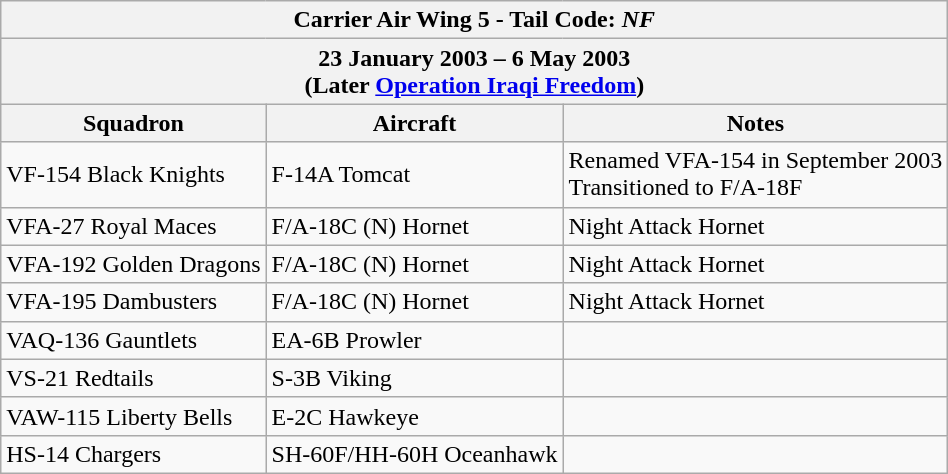<table class="wikitable">
<tr>
<th colspan="3">Carrier Air Wing 5 - Tail Code: <em>NF</em></th>
</tr>
<tr>
<th colspan="3">23 January 2003 – 6 May 2003<br>(Later <a href='#'>Operation Iraqi Freedom</a>)</th>
</tr>
<tr>
<th>Squadron</th>
<th>Aircraft</th>
<th>Notes</th>
</tr>
<tr>
<td>VF-154 Black Knights</td>
<td>F-14A Tomcat</td>
<td>Renamed VFA-154 in September 2003<br>Transitioned to F/A-18F</td>
</tr>
<tr>
<td>VFA-27 Royal Maces</td>
<td>F/A-18C (N) Hornet</td>
<td>Night Attack Hornet</td>
</tr>
<tr>
<td>VFA-192 Golden Dragons</td>
<td>F/A-18C (N) Hornet</td>
<td>Night Attack Hornet</td>
</tr>
<tr>
<td>VFA-195 Dambusters</td>
<td>F/A-18C (N) Hornet</td>
<td>Night Attack Hornet</td>
</tr>
<tr>
<td>VAQ-136 Gauntlets</td>
<td>EA-6B Prowler</td>
<td></td>
</tr>
<tr>
<td>VS-21 Redtails</td>
<td>S-3B Viking</td>
<td></td>
</tr>
<tr>
<td>VAW-115 Liberty Bells</td>
<td>E-2C Hawkeye</td>
<td></td>
</tr>
<tr>
<td>HS-14 Chargers</td>
<td>SH-60F/HH-60H Oceanhawk</td>
<td></td>
</tr>
</table>
